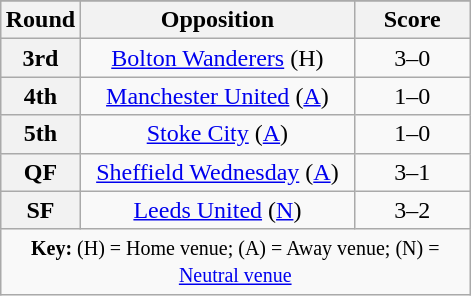<table class="wikitable plainrowheaders" style="text-align:center;margin-left:1em;float:right">
<tr>
</tr>
<tr>
<th scope="col" style="width:25px">Round</th>
<th scope="col" style="width:175px">Opposition</th>
<th scope="col" style="width:70px">Score</th>
</tr>
<tr>
<th scope=row style="text-align:center">3rd</th>
<td><a href='#'>Bolton Wanderers</a> (H)</td>
<td>3–0</td>
</tr>
<tr>
<th scope=row style="text-align:center">4th</th>
<td><a href='#'>Manchester United</a> (<a href='#'>A</a>)</td>
<td>1–0</td>
</tr>
<tr>
<th scope=row style="text-align:center">5th</th>
<td><a href='#'>Stoke City</a> (<a href='#'>A</a>)</td>
<td>1–0</td>
</tr>
<tr>
<th scope=row style="text-align:center">QF</th>
<td><a href='#'>Sheffield Wednesday</a> (<a href='#'>A</a>)</td>
<td>3–1</td>
</tr>
<tr>
<th scope=row style="text-align:center">SF</th>
<td><a href='#'>Leeds United</a> (<a href='#'>N</a>)</td>
<td>3–2</td>
</tr>
<tr>
<td colspan="3"><small><strong>Key:</strong> (H) = Home venue; (A) = Away venue; (N) = <a href='#'>Neutral venue</a></small></td>
</tr>
</table>
